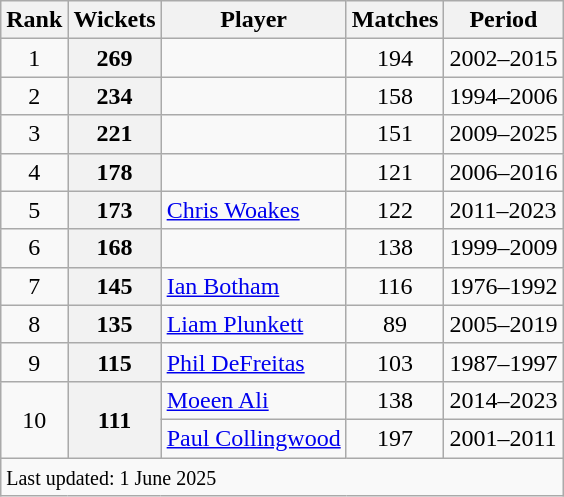<table class="wikitable plainrowheaders sortable">
<tr>
<th scope=col>Rank</th>
<th scope=col>Wickets</th>
<th scope=col>Player</th>
<th scope=col>Matches</th>
<th scope=col>Period</th>
</tr>
<tr>
<td align=center>1</td>
<th scope=row style=text-align:center;>269</th>
<td></td>
<td align=center>194</td>
<td>2002–2015</td>
</tr>
<tr>
<td align=center>2</td>
<th scope=row style=text-align:center;>234</th>
<td></td>
<td align=center>158</td>
<td>1994–2006</td>
</tr>
<tr>
<td align=center>3</td>
<th scope=row style=text-align:center;>221</th>
<td></td>
<td align=center>151</td>
<td>2009–2025</td>
</tr>
<tr>
<td align=center>4</td>
<th scope=row style=text-align:center;>178</th>
<td></td>
<td align=center>121</td>
<td>2006–2016</td>
</tr>
<tr>
<td align=center>5</td>
<th scope=row style=text-align:center;>173</th>
<td><a href='#'>Chris Woakes</a></td>
<td align=center>122</td>
<td>2011–2023</td>
</tr>
<tr>
<td align=center>6</td>
<th scope=row style=text-align:center;>168</th>
<td></td>
<td align=center>138</td>
<td>1999–2009</td>
</tr>
<tr>
<td align=center>7</td>
<th scope=row style=text-align:center;>145</th>
<td><a href='#'>Ian Botham</a></td>
<td align=center>116</td>
<td>1976–1992</td>
</tr>
<tr>
<td align=center>8</td>
<th scope=row style=text-align:center;>135</th>
<td><a href='#'>Liam Plunkett</a></td>
<td align=center>89</td>
<td>2005–2019</td>
</tr>
<tr>
<td align=center>9</td>
<th scope=row style=text-align:center;>115</th>
<td><a href='#'>Phil DeFreitas</a></td>
<td align=center>103</td>
<td>1987–1997</td>
</tr>
<tr>
<td align=center ; rowspan=2>10</td>
<th scope=row style=text-align:center; rowspan=2>111</th>
<td><a href='#'>Moeen Ali</a></td>
<td align=center>138</td>
<td>2014–2023</td>
</tr>
<tr>
<td><a href='#'>Paul Collingwood</a></td>
<td align=center>197</td>
<td>2001–2011</td>
</tr>
<tr class="sortbottom">
<td colspan="7"><small>Last updated: 1 June 2025</small></td>
</tr>
</table>
